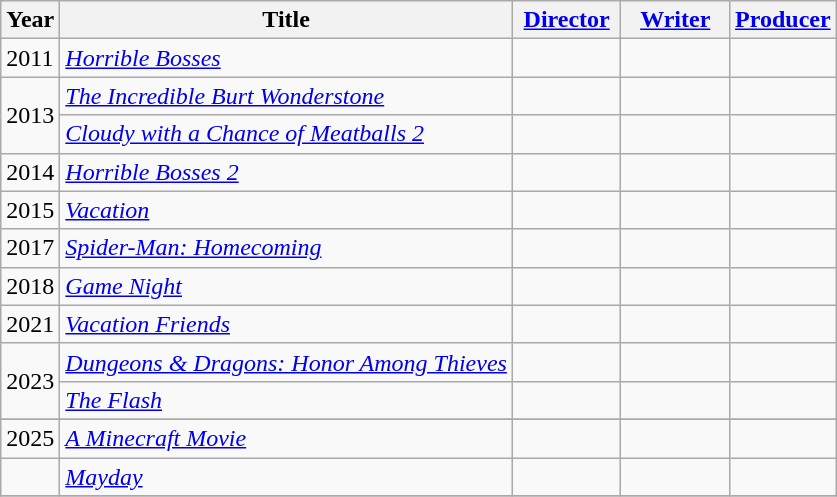<table class="wikitable">
<tr>
<th>Year</th>
<th>Title</th>
<th width=65><a href='#'>Director</a></th>
<th width=65><a href='#'>Writer</a></th>
<th><a href='#'>Producer</a></th>
</tr>
<tr>
<td>2011</td>
<td><em><a href='#'>Horrible Bosses</a></em></td>
<td></td>
<td></td>
<td></td>
</tr>
<tr>
<td rowspan="2">2013</td>
<td><em><a href='#'>The Incredible Burt Wonderstone</a></em></td>
<td></td>
<td></td>
<td></td>
</tr>
<tr>
<td><em><a href='#'>Cloudy with a Chance of Meatballs 2</a></em></td>
<td></td>
<td></td>
<td></td>
</tr>
<tr>
<td>2014</td>
<td><em><a href='#'>Horrible Bosses 2</a></em></td>
<td></td>
<td></td>
<td></td>
</tr>
<tr>
<td>2015</td>
<td><em><a href='#'>Vacation</a></em></td>
<td></td>
<td></td>
<td></td>
</tr>
<tr>
<td>2017</td>
<td><em><a href='#'>Spider-Man: Homecoming</a></em></td>
<td></td>
<td></td>
<td></td>
</tr>
<tr>
<td>2018</td>
<td><em><a href='#'>Game Night</a></em></td>
<td></td>
<td></td>
<td></td>
</tr>
<tr>
<td>2021</td>
<td><em><a href='#'>Vacation Friends</a></em></td>
<td></td>
<td></td>
<td></td>
</tr>
<tr>
<td rowspan="2">2023</td>
<td><em><a href='#'>Dungeons & Dragons: Honor Among Thieves</a></em></td>
<td></td>
<td></td>
<td></td>
</tr>
<tr>
<td><em><a href='#'>The Flash</a></em></td>
<td></td>
<td></td>
<td></td>
</tr>
<tr>
</tr>
<tr>
<td>2025</td>
<td><em><a href='#'>A Minecraft Movie</a></em></td>
<td></td>
<td></td>
<td></td>
</tr>
<tr>
<td></td>
<td><em><a href='#'>Mayday</a></em></td>
<td></td>
<td></td>
<td></td>
</tr>
<tr>
</tr>
</table>
